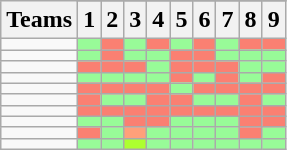<table class=wikitable>
<tr>
<th rowspan=2>Teams</th>
</tr>
<tr>
<th>1</th>
<th>2</th>
<th>3</th>
<th>4</th>
<th>5</th>
<th>6</th>
<th>7</th>
<th>8</th>
<th>9</th>
</tr>
<tr>
<td><strong></strong></td>
<td bgcolor="#98fb98"></td>
<td bgcolor="salmon"></td>
<td bgcolor="#98fb98"></td>
<td bgcolor="salmon"></td>
<td bgcolor="#98fb98"></td>
<td bgcolor="salmon"></td>
<td bgcolor="#98fb98"></td>
<td bgcolor="salmon"></td>
<td bgcolor="salmon"></td>
</tr>
<tr>
<td><strong></strong></td>
<td bgcolor="#98fb98"></td>
<td bgcolor="salmon"></td>
<td bgcolor="#98fb98"></td>
<td bgcolor="#98fb98"></td>
<td bgcolor="salmon"></td>
<td bgcolor="salmon"></td>
<td bgcolor="#98fb98"></td>
<td bgcolor="#98fb98"></td>
<td bgcolor="#98fb98"></td>
</tr>
<tr>
<td><strong></strong></td>
<td bgcolor="salmon"></td>
<td bgcolor="salmon"></td>
<td bgcolor="salmon"></td>
<td bgcolor="#98fb98"></td>
<td bgcolor="salmon"></td>
<td bgcolor="salmon"></td>
<td bgcolor="salmon"></td>
<td bgcolor="#98fb98"></td>
<td bgcolor="#98fb98"></td>
</tr>
<tr>
<td><strong></strong></td>
<td bgcolor="#98fb98"></td>
<td bgcolor="#98fb98"></td>
<td bgcolor="#98fb98"></td>
<td bgcolor="#98fb98"></td>
<td bgcolor="salmon"></td>
<td bgcolor="#98fb98"></td>
<td bgcolor="salmon"></td>
<td bgcolor="#98fb98"></td>
<td bgcolor="salmon"></td>
</tr>
<tr>
<td><strong></strong></td>
<td bgcolor="salmon"></td>
<td bgcolor="salmon"></td>
<td bgcolor="salmon"></td>
<td bgcolor="salmon"></td>
<td bgcolor="#98fb98"></td>
<td bgcolor="salmon"></td>
<td bgcolor="salmon"></td>
<td bgcolor="salmon"></td>
<td bgcolor="salmon"></td>
</tr>
<tr>
<td><strong></strong></td>
<td bgcolor="salmon"></td>
<td bgcolor="#98fb98"></td>
<td bgcolor="#98fb98"></td>
<td bgcolor="salmon"></td>
<td bgcolor="salmon"></td>
<td bgcolor="#98fb98"></td>
<td bgcolor="#98fb98"></td>
<td bgcolor="salmon"></td>
<td bgcolor="#98fb98"></td>
</tr>
<tr>
<td><strong></strong></td>
<td bgcolor="salmon"></td>
<td bgcolor="salmon"></td>
<td bgcolor="salmon"></td>
<td bgcolor="salmon"></td>
<td bgcolor="salmon"></td>
<td bgcolor="salmon"></td>
<td bgcolor="salmon"></td>
<td bgcolor="salmon"></td>
<td bgcolor="salmon"></td>
</tr>
<tr>
<td><strong></strong></td>
<td bgcolor="#98fb98"></td>
<td bgcolor="#98fb98"></td>
<td bgcolor="salmon"></td>
<td bgcolor="salmon"></td>
<td bgcolor="#98fb98"></td>
<td bgcolor="#98fb98"></td>
<td bgcolor="#98fb98"></td>
<td bgcolor="salmon"></td>
<td bgcolor="salmon"></td>
</tr>
<tr>
<td><strong></strong></td>
<td bgcolor="salmon"></td>
<td bgcolor="#98fb98"></td>
<td bgcolor="#ffa07a"></td>
<td bgcolor="#98fb98"></td>
<td bgcolor="#98fb98"></td>
<td bgcolor="#98fb98"></td>
<td bgcolor="#98fb98"></td>
<td bgcolor="salmon"></td>
<td bgcolor="#98fb98"></td>
</tr>
<tr>
<td><strong></strong></td>
<td bgcolor="#98fb98"></td>
<td bgcolor="#98fb98"></td>
<td bgcolor="#adff2f"></td>
<td bgcolor="#98fb98"></td>
<td bgcolor="#98fb98"></td>
<td bgcolor="#98fb98"></td>
<td bgcolor="#98fb98"></td>
<td bgcolor="#98fb98"></td>
<td bgcolor="#98fb98"></td>
</tr>
</table>
